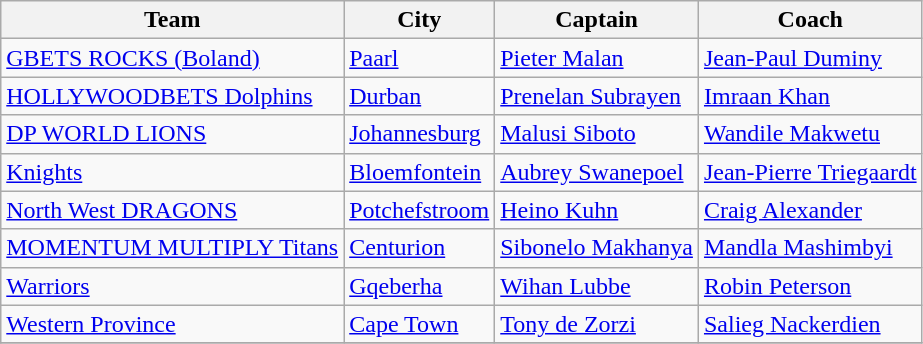<table class="wikitable sortable">
<tr>
<th>Team</th>
<th>City</th>
<th>Captain</th>
<th>Coach</th>
</tr>
<tr>
<td><a href='#'>GBETS ROCKS (Boland)</a></td>
<td><a href='#'>Paarl</a></td>
<td><a href='#'>Pieter Malan</a></td>
<td><a href='#'>Jean-Paul Duminy</a></td>
</tr>
<tr>
<td><a href='#'>HOLLYWOODBETS Dolphins</a></td>
<td><a href='#'>Durban</a></td>
<td><a href='#'>Prenelan Subrayen</a></td>
<td><a href='#'>Imraan Khan</a></td>
</tr>
<tr>
<td><a href='#'>DP WORLD LIONS</a></td>
<td><a href='#'>Johannesburg</a></td>
<td><a href='#'>Malusi Siboto</a></td>
<td><a href='#'>Wandile Makwetu</a></td>
</tr>
<tr>
<td><a href='#'>Knights</a></td>
<td><a href='#'>Bloemfontein</a></td>
<td><a href='#'>Aubrey Swanepoel</a></td>
<td><a href='#'>Jean-Pierre Triegaardt</a></td>
</tr>
<tr>
<td><a href='#'>North West DRAGONS</a></td>
<td><a href='#'>Potchefstroom</a></td>
<td><a href='#'>Heino Kuhn</a></td>
<td><a href='#'>Craig Alexander</a></td>
</tr>
<tr>
<td><a href='#'>MOMENTUM MULTIPLY Titans</a></td>
<td><a href='#'>Centurion</a></td>
<td><a href='#'>Sibonelo Makhanya</a></td>
<td><a href='#'>Mandla Mashimbyi</a></td>
</tr>
<tr>
<td><a href='#'>Warriors</a></td>
<td><a href='#'>Gqeberha</a></td>
<td><a href='#'>Wihan Lubbe</a></td>
<td> <a href='#'>Robin Peterson</a></td>
</tr>
<tr>
<td><a href='#'>Western Province</a></td>
<td><a href='#'>Cape Town</a></td>
<td><a href='#'>Tony de Zorzi</a></td>
<td><a href='#'>Salieg Nackerdien</a></td>
</tr>
<tr>
</tr>
</table>
